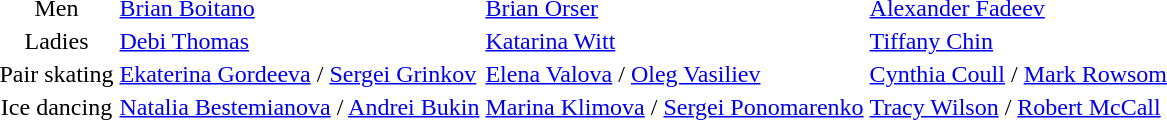<table>
<tr>
<td align=center>Men</td>
<td> <a href='#'>Brian Boitano</a></td>
<td> <a href='#'>Brian Orser</a></td>
<td> <a href='#'>Alexander Fadeev</a></td>
</tr>
<tr>
<td align=center>Ladies</td>
<td> <a href='#'>Debi Thomas</a></td>
<td> <a href='#'>Katarina Witt</a></td>
<td> <a href='#'>Tiffany Chin</a></td>
</tr>
<tr>
<td align=center>Pair skating</td>
<td> <a href='#'>Ekaterina Gordeeva</a> / <a href='#'>Sergei Grinkov</a></td>
<td> <a href='#'>Elena Valova</a> / <a href='#'>Oleg Vasiliev</a></td>
<td> <a href='#'>Cynthia Coull</a> / <a href='#'>Mark Rowsom</a></td>
</tr>
<tr>
<td align=center>Ice dancing</td>
<td> <a href='#'>Natalia Bestemianova</a> / <a href='#'>Andrei Bukin</a></td>
<td> <a href='#'>Marina Klimova</a> / <a href='#'>Sergei Ponomarenko</a></td>
<td> <a href='#'>Tracy Wilson</a> / <a href='#'>Robert McCall</a></td>
</tr>
</table>
